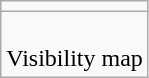<table class=wikitable>
<tr>
<td> </td>
</tr>
<tr align=center>
<td><br>Visibility map</td>
</tr>
</table>
